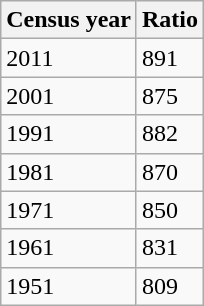<table class="wikitable sortable">
<tr>
<th>Census year</th>
<th>Ratio</th>
</tr>
<tr>
<td>2011</td>
<td>891</td>
</tr>
<tr>
<td>2001</td>
<td>875</td>
</tr>
<tr>
<td>1991</td>
<td>882</td>
</tr>
<tr>
<td>1981</td>
<td>870</td>
</tr>
<tr>
<td>1971</td>
<td>850</td>
</tr>
<tr>
<td>1961</td>
<td>831</td>
</tr>
<tr>
<td>1951</td>
<td>809</td>
</tr>
</table>
